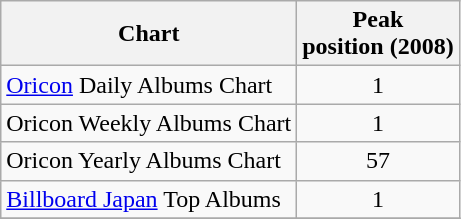<table class="wikitable">
<tr>
<th>Chart</th>
<th>Peak<br> position (2008)</th>
</tr>
<tr>
<td><a href='#'>Oricon</a> Daily Albums Chart</td>
<td align="center">1</td>
</tr>
<tr>
<td>Oricon Weekly Albums Chart</td>
<td align="center">1</td>
</tr>
<tr>
<td>Oricon Yearly Albums Chart</td>
<td align="center">57</td>
</tr>
<tr>
<td><a href='#'>Billboard Japan</a> Top Albums</td>
<td align="center">1</td>
</tr>
<tr>
</tr>
</table>
